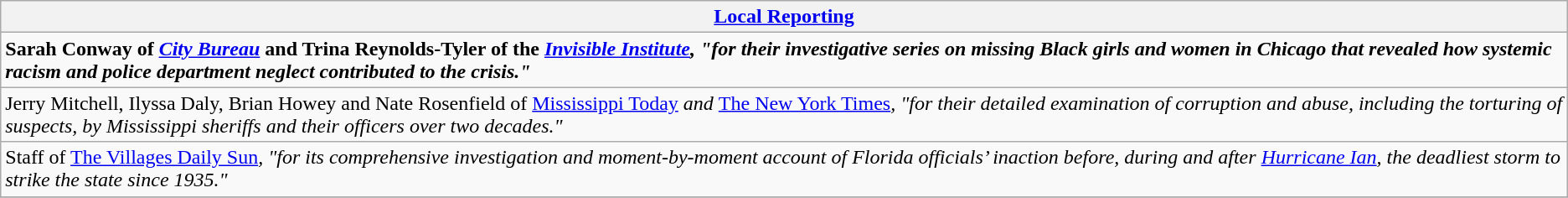<table class="wikitable" style="float:left; float:none;">
<tr>
<th><a href='#'>Local Reporting</a></th>
</tr>
<tr>
<td><strong>Sarah Conway of <em><a href='#'>City Bureau</a></em> and Trina Reynolds-Tyler of the <em><a href='#'>Invisible Institute</a><strong><em>, "for their investigative series on missing Black girls and women in Chicago that revealed how systemic racism and police department neglect contributed to the crisis."</td>
</tr>
<tr>
<td>Jerry Mitchell, Ilyssa Daly, Brian Howey and Nate Rosenfield of </em><a href='#'>Mississippi Today</a><em> and </em><a href='#'>The New York Times</a><em>, "for their detailed examination of corruption and abuse, including the torturing of suspects, by Mississippi sheriffs and their officers over two decades."</td>
</tr>
<tr>
<td>Staff of </em><a href='#'>The Villages Daily Sun</a><em>, "for its comprehensive investigation and moment-by-moment account of Florida officials’ inaction before, during and after <a href='#'>Hurricane Ian</a>, the deadliest storm to strike the state since 1935."</td>
</tr>
<tr>
</tr>
</table>
